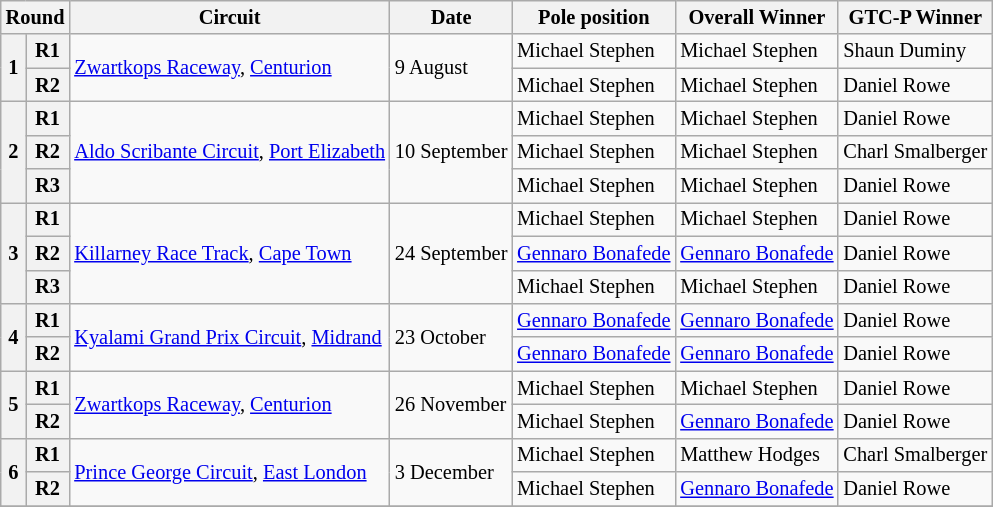<table class="wikitable" border="1" style="font-size: 85%;">
<tr>
<th colspan=2>Round</th>
<th>Circuit</th>
<th>Date</th>
<th>Pole position</th>
<th>Overall Winner</th>
<th>GTC-P Winner</th>
</tr>
<tr>
<th rowspan=2>1</th>
<th>R1</th>
<td rowspan=2> <a href='#'>Zwartkops Raceway</a>, <a href='#'>Centurion</a></td>
<td rowspan=2>9 August</td>
<td> Michael Stephen</td>
<td> Michael Stephen</td>
<td> Shaun Duminy</td>
</tr>
<tr>
<th>R2</th>
<td> Michael Stephen</td>
<td> Michael Stephen</td>
<td> Daniel Rowe</td>
</tr>
<tr>
<th rowspan=3>2</th>
<th>R1</th>
<td rowspan=3> <a href='#'>Aldo Scribante Circuit</a>, <a href='#'>Port Elizabeth</a></td>
<td rowspan=3>10 September</td>
<td> Michael Stephen</td>
<td> Michael Stephen</td>
<td> Daniel Rowe</td>
</tr>
<tr>
<th>R2</th>
<td> Michael Stephen</td>
<td> Michael Stephen</td>
<td> Charl Smalberger</td>
</tr>
<tr>
<th>R3</th>
<td> Michael Stephen</td>
<td> Michael Stephen</td>
<td> Daniel Rowe</td>
</tr>
<tr>
<th rowspan=3>3</th>
<th>R1</th>
<td rowspan=3> <a href='#'>Killarney Race Track</a>, <a href='#'>Cape Town</a></td>
<td rowspan=3>24 September</td>
<td> Michael Stephen</td>
<td> Michael Stephen</td>
<td> Daniel Rowe</td>
</tr>
<tr>
<th>R2</th>
<td> <a href='#'>Gennaro Bonafede</a></td>
<td> <a href='#'>Gennaro Bonafede</a></td>
<td> Daniel Rowe</td>
</tr>
<tr>
<th>R3</th>
<td> Michael Stephen</td>
<td> Michael Stephen</td>
<td> Daniel Rowe</td>
</tr>
<tr>
<th rowspan=2>4</th>
<th>R1</th>
<td rowspan=2> <a href='#'>Kyalami Grand Prix Circuit</a>, <a href='#'>Midrand</a></td>
<td rowspan=2>23 October</td>
<td> <a href='#'>Gennaro Bonafede</a></td>
<td> <a href='#'>Gennaro Bonafede</a></td>
<td> Daniel Rowe</td>
</tr>
<tr>
<th>R2</th>
<td> <a href='#'>Gennaro Bonafede</a></td>
<td> <a href='#'>Gennaro Bonafede</a></td>
<td> Daniel Rowe</td>
</tr>
<tr>
<th rowspan=2>5</th>
<th>R1</th>
<td rowspan=2> <a href='#'>Zwartkops Raceway</a>, <a href='#'>Centurion</a></td>
<td rowspan=2>26 November</td>
<td> Michael Stephen</td>
<td> Michael Stephen</td>
<td> Daniel Rowe</td>
</tr>
<tr>
<th>R2</th>
<td> Michael Stephen</td>
<td> <a href='#'>Gennaro Bonafede</a></td>
<td> Daniel Rowe</td>
</tr>
<tr>
<th rowspan=2>6</th>
<th>R1</th>
<td rowspan=2> <a href='#'>Prince George Circuit</a>, <a href='#'>East London</a></td>
<td rowspan=2>3 December</td>
<td> Michael Stephen</td>
<td> Matthew Hodges</td>
<td> Charl Smalberger</td>
</tr>
<tr>
<th>R2</th>
<td> Michael Stephen</td>
<td> <a href='#'>Gennaro Bonafede</a></td>
<td> Daniel Rowe</td>
</tr>
<tr>
</tr>
</table>
